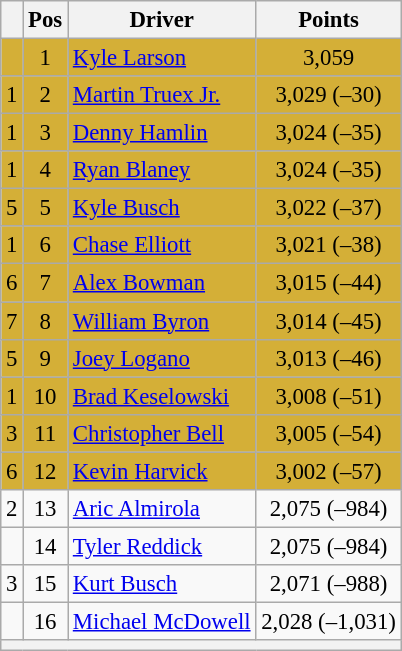<table class="wikitable" style="font-size: 95%">
<tr>
<th></th>
<th>Pos</th>
<th>Driver</th>
<th>Points</th>
</tr>
<tr style="background:#D4AF37;">
<td align="left"></td>
<td style="text-align:center;">1</td>
<td><a href='#'>Kyle Larson</a></td>
<td style="text-align:center;">3,059</td>
</tr>
<tr style="background:#D4AF37;">
<td align="left"> 1</td>
<td style="text-align:center;">2</td>
<td><a href='#'>Martin Truex Jr.</a></td>
<td style="text-align:center;">3,029 (–30)</td>
</tr>
<tr style="background:#D4AF37;">
<td align="left"> 1</td>
<td style="text-align:center;">3</td>
<td><a href='#'>Denny Hamlin</a></td>
<td style="text-align:center;">3,024 (–35)</td>
</tr>
<tr style="background:#D4AF37;">
<td align="left"> 1</td>
<td style="text-align:center;">4</td>
<td><a href='#'>Ryan Blaney</a></td>
<td style="text-align:center;">3,024 (–35)</td>
</tr>
<tr style="background:#D4AF37;">
<td align="left"> 5</td>
<td style="text-align:center;">5</td>
<td><a href='#'>Kyle Busch</a></td>
<td style="text-align:center;">3,022 (–37)</td>
</tr>
<tr style="background:#D4AF37;">
<td align="left"> 1</td>
<td style="text-align:center;">6</td>
<td><a href='#'>Chase Elliott</a></td>
<td style="text-align:center;">3,021 (–38)</td>
</tr>
<tr style="background:#D4AF37;">
<td align="left"> 6</td>
<td style="text-align:center;">7</td>
<td><a href='#'>Alex Bowman</a></td>
<td style="text-align:center;">3,015 (–44)</td>
</tr>
<tr style="background:#D4AF37;">
<td align="left"> 7</td>
<td style="text-align:center;">8</td>
<td><a href='#'>William Byron</a></td>
<td style="text-align:center;">3,014 (–45)</td>
</tr>
<tr style="background:#D4AF37;">
<td align="left"> 5</td>
<td style="text-align:center;">9</td>
<td><a href='#'>Joey Logano</a></td>
<td style="text-align:center;">3,013 (–46)</td>
</tr>
<tr style="background:#D4AF37;">
<td align="left"> 1</td>
<td style="text-align:center;">10</td>
<td><a href='#'>Brad Keselowski</a></td>
<td style="text-align:center;">3,008 (–51)</td>
</tr>
<tr style="background:#D4AF37;">
<td align="left"> 3</td>
<td style="text-align:center;">11</td>
<td><a href='#'>Christopher Bell</a></td>
<td style="text-align:center;">3,005 (–54)</td>
</tr>
<tr style="background:#D4AF37;">
<td align="left"> 6</td>
<td style="text-align:center;">12</td>
<td><a href='#'>Kevin Harvick</a></td>
<td style="text-align:center;">3,002 (–57)</td>
</tr>
<tr>
<td align="left"> 2</td>
<td style="text-align:center;">13</td>
<td><a href='#'>Aric Almirola</a></td>
<td style="text-align:center;">2,075 (–984)</td>
</tr>
<tr>
<td align="left"></td>
<td style="text-align:center;">14</td>
<td><a href='#'>Tyler Reddick</a></td>
<td style="text-align:center;">2,075 (–984)</td>
</tr>
<tr>
<td align="left"> 3</td>
<td style="text-align:center;">15</td>
<td><a href='#'>Kurt Busch</a></td>
<td style="text-align:center;">2,071 (–988)</td>
</tr>
<tr>
<td align="left"></td>
<td style="text-align:center;">16</td>
<td><a href='#'>Michael McDowell</a></td>
<td style="text-align:center;">2,028 (–1,031)</td>
</tr>
<tr class="sortbottom">
<th colspan="9"></th>
</tr>
</table>
